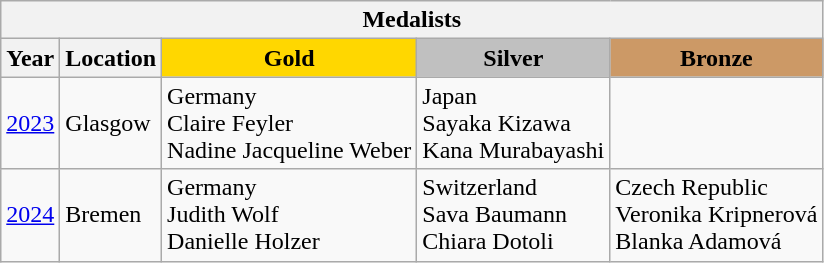<table class="wikitable">
<tr>
<th colspan="5" style="text-align:center;">Medalists</th>
</tr>
<tr>
<th>Year</th>
<th>Location</th>
<td style="text-align:center; background:gold;"><strong>Gold</strong></td>
<td style="text-align:center; background:silver;"><strong>Silver</strong></td>
<td style="text-align:center; background:#c96;"><strong>Bronze</strong></td>
</tr>
<tr>
<td align="center"><a href='#'>2023</a></td>
<td> Glasgow</td>
<td> Germany <br> Claire Feyler<br>Nadine Jacqueline Weber</td>
<td> Japan <br> Sayaka Kizawa<br>Kana Murabayashi</td>
</tr>
<tr>
<td align="center"><a href='#'>2024</a></td>
<td> Bremen</td>
<td> Germany <br> Judith Wolf<br>Danielle Holzer</td>
<td> Switzerland <br> Sava Baumann<br>Chiara Dotoli</td>
<td> Czech Republic <br> Veronika Kripnerová<br>Blanka Adamová</td>
</tr>
</table>
